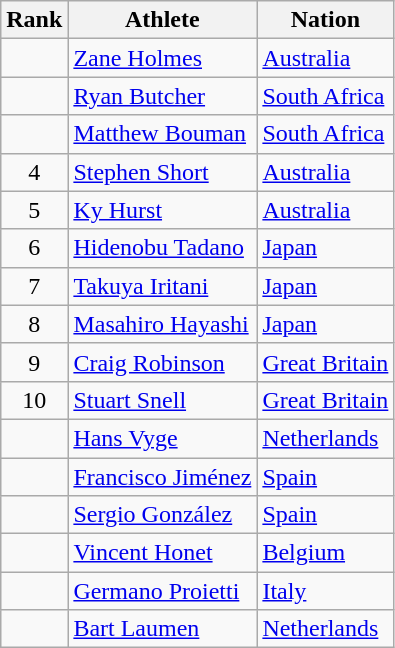<table class="wikitable sortable" style="text-align:center">
<tr>
<th>Rank</th>
<th>Athlete</th>
<th>Nation</th>
</tr>
<tr>
<td></td>
<td align=left><a href='#'>Zane Holmes</a></td>
<td align=left> <a href='#'>Australia</a></td>
</tr>
<tr>
<td></td>
<td align=left><a href='#'>Ryan Butcher</a></td>
<td align=left> <a href='#'>South Africa</a></td>
</tr>
<tr>
<td></td>
<td align=left><a href='#'>Matthew Bouman</a></td>
<td align=left> <a href='#'>South Africa</a></td>
</tr>
<tr>
<td>4</td>
<td align=left><a href='#'>Stephen Short</a></td>
<td align=left> <a href='#'>Australia</a></td>
</tr>
<tr>
<td>5</td>
<td align=left><a href='#'>Ky Hurst</a></td>
<td align=left> <a href='#'>Australia</a></td>
</tr>
<tr>
<td>6</td>
<td align=left><a href='#'>Hidenobu Tadano</a></td>
<td align=left> <a href='#'>Japan</a></td>
</tr>
<tr>
<td>7</td>
<td align=left><a href='#'>Takuya Iritani</a></td>
<td align=left> <a href='#'>Japan</a></td>
</tr>
<tr>
<td>8</td>
<td align=left><a href='#'>Masahiro Hayashi</a></td>
<td align=left> <a href='#'>Japan</a></td>
</tr>
<tr>
<td>9</td>
<td align=left><a href='#'>Craig Robinson</a></td>
<td align=left> <a href='#'>Great Britain</a></td>
</tr>
<tr>
<td>10</td>
<td align=left><a href='#'>Stuart Snell</a></td>
<td align=left> <a href='#'>Great Britain</a></td>
</tr>
<tr>
<td></td>
<td align=left><a href='#'>Hans Vyge</a></td>
<td align=left> <a href='#'>Netherlands</a></td>
</tr>
<tr>
<td></td>
<td align=left><a href='#'>Francisco Jiménez</a></td>
<td align=left> <a href='#'>Spain</a></td>
</tr>
<tr>
<td></td>
<td align=left><a href='#'>Sergio González</a></td>
<td align=left> <a href='#'>Spain</a></td>
</tr>
<tr>
<td></td>
<td align=left><a href='#'>Vincent Honet</a></td>
<td align=left> <a href='#'>Belgium</a></td>
</tr>
<tr>
<td></td>
<td align=left><a href='#'>Germano Proietti</a></td>
<td align=left> <a href='#'>Italy</a></td>
</tr>
<tr>
<td></td>
<td align=left><a href='#'>Bart Laumen</a></td>
<td align=left> <a href='#'>Netherlands</a></td>
</tr>
</table>
